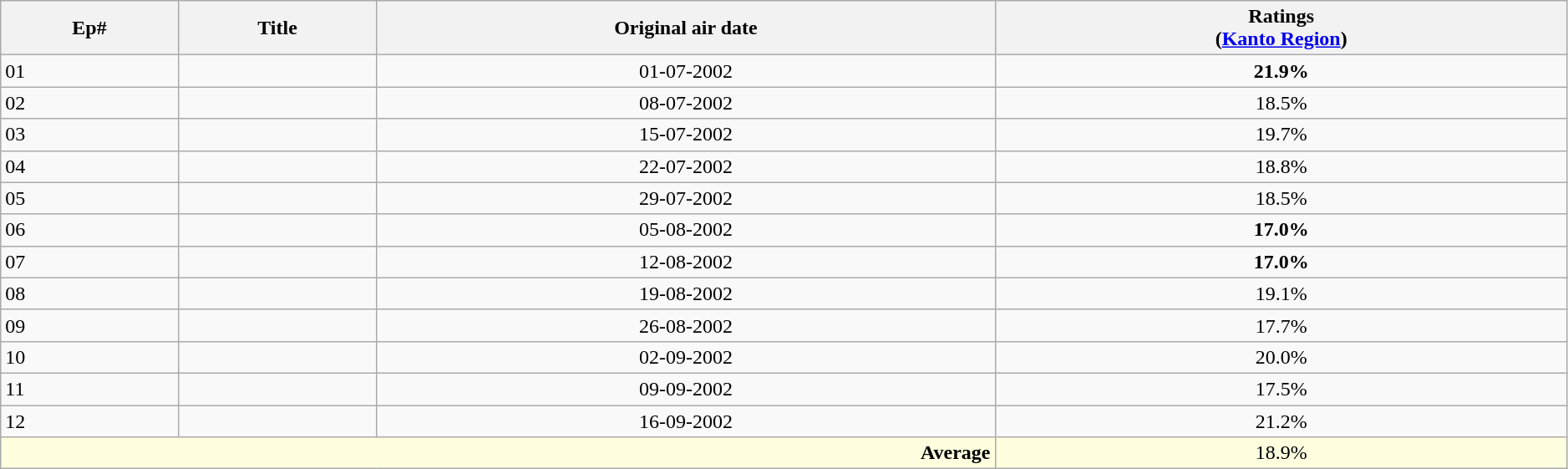<table class="wikitable plainrowheaders" style="width: 99%;">
<tr>
<th>Ep#</th>
<th>Title</th>
<th>Original air date</th>
<th>Ratings <br>(<a href='#'>Kanto Region</a>)</th>
</tr>
<tr>
<td>01</td>
<td></td>
<td style="text-align:center">01-07-2002</td>
<td style="text-align:center"><span><strong>21.9%</strong></span></td>
</tr>
<tr>
<td>02</td>
<td></td>
<td style="text-align:center">08-07-2002</td>
<td style="text-align:center">18.5%</td>
</tr>
<tr>
<td>03</td>
<td></td>
<td style="text-align:center">15-07-2002</td>
<td style="text-align:center">19.7%</td>
</tr>
<tr>
<td>04</td>
<td></td>
<td style="text-align:center">22-07-2002</td>
<td style="text-align:center">18.8%</td>
</tr>
<tr>
<td>05</td>
<td></td>
<td style="text-align:center">29-07-2002</td>
<td style="text-align:center">18.5%</td>
</tr>
<tr>
<td>06</td>
<td></td>
<td style="text-align:center">05-08-2002</td>
<td style="text-align:center"><span><strong>17.0%</strong></span></td>
</tr>
<tr>
<td>07</td>
<td></td>
<td style="text-align:center">12-08-2002</td>
<td style="text-align:center"><span><strong>17.0%</strong></span></td>
</tr>
<tr>
<td>08</td>
<td></td>
<td style="text-align:center">19-08-2002</td>
<td style="text-align:center">19.1%</td>
</tr>
<tr>
<td>09</td>
<td></td>
<td style="text-align:center">26-08-2002</td>
<td style="text-align:center">17.7%</td>
</tr>
<tr>
<td>10</td>
<td></td>
<td style="text-align:center">02-09-2002</td>
<td style="text-align:center">20.0%</td>
</tr>
<tr>
<td>11</td>
<td></td>
<td style="text-align:center">09-09-2002</td>
<td style="text-align:center">17.5%</td>
</tr>
<tr>
<td>12</td>
<td></td>
<td style="text-align:center">16-09-2002</td>
<td style="text-align:center">21.2%</td>
</tr>
<tr>
<td colspan=3; style="text-align:right; background:lightyellow"><strong>Average</strong></td>
<td style="text-align:center; background:lightyellow">18.9%</td>
</tr>
</table>
